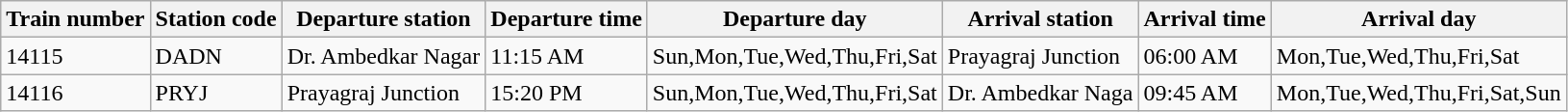<table class="wikitable">
<tr>
<th>Train number</th>
<th>Station code</th>
<th>Departure station</th>
<th>Departure time</th>
<th>Departure day</th>
<th>Arrival station</th>
<th>Arrival time</th>
<th>Arrival day</th>
</tr>
<tr>
<td>14115</td>
<td>DADN</td>
<td>Dr. Ambedkar Nagar</td>
<td>11:15 AM</td>
<td>Sun,Mon,Tue,Wed,Thu,Fri,Sat</td>
<td>Prayagraj Junction</td>
<td>06:00 AM</td>
<td>Mon,Tue,Wed,Thu,Fri,Sat</td>
</tr>
<tr>
<td>14116</td>
<td>PRYJ</td>
<td>Prayagraj Junction</td>
<td>15:20 PM</td>
<td>Sun,Mon,Tue,Wed,Thu,Fri,Sat</td>
<td>Dr. Ambedkar Naga</td>
<td>09:45 AM</td>
<td>Mon,Tue,Wed,Thu,Fri,Sat,Sun</td>
</tr>
</table>
